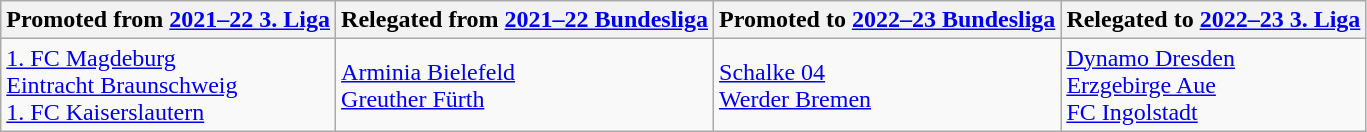<table class="wikitable">
<tr>
<th>Promoted from <a href='#'>2021–22 3. Liga</a></th>
<th>Relegated from <a href='#'>2021–22 Bundesliga</a></th>
<th>Promoted to <a href='#'>2022–23 Bundesliga</a></th>
<th>Relegated to <a href='#'>2022–23 3. Liga</a></th>
</tr>
<tr>
<td><a href='#'>1. FC Magdeburg</a><br><a href='#'>Eintracht Braunschweig</a><br><a href='#'>1. FC Kaiserslautern</a></td>
<td><a href='#'>Arminia Bielefeld</a><br><a href='#'>Greuther Fürth</a></td>
<td><a href='#'>Schalke 04</a><br><a href='#'>Werder Bremen</a></td>
<td><a href='#'>Dynamo Dresden</a><br><a href='#'>Erzgebirge Aue</a><br><a href='#'>FC Ingolstadt</a></td>
</tr>
</table>
